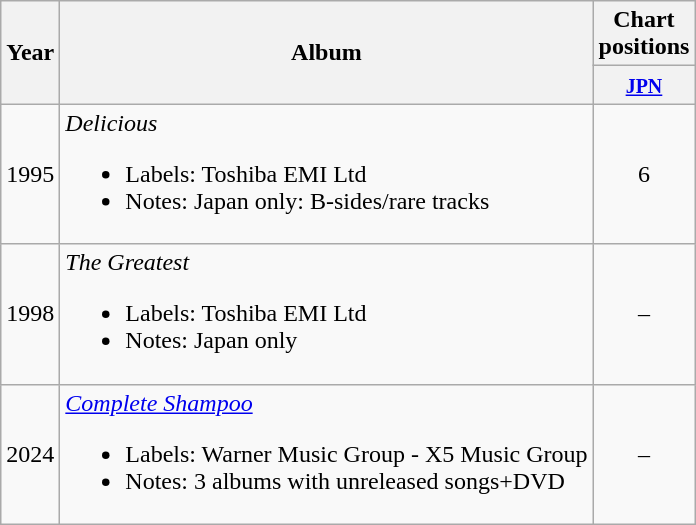<table class="wikitable">
<tr>
<th rowspan="2">Year</th>
<th rowspan="2">Album</th>
<th colspan="1">Chart positions</th>
</tr>
<tr>
<th width="35"><small><a href='#'>JPN</a></small></th>
</tr>
<tr>
<td>1995</td>
<td><em>Delicious</em><br><ul><li>Labels: Toshiba EMI Ltd</li><li>Notes: Japan only: B-sides/rare tracks</li></ul></td>
<td align=center>6</td>
</tr>
<tr>
<td>1998</td>
<td><em>The Greatest</em><br><ul><li>Labels: Toshiba EMI Ltd</li><li>Notes: Japan only</li></ul></td>
<td align=center>–</td>
</tr>
<tr>
<td>2024</td>
<td><em><a href='#'>Complete Shampoo</a></em><br><ul><li>Labels: Warner Music Group - X5 Music Group</li><li>Notes: 3 albums with unreleased songs+DVD</li></ul></td>
<td align=center>–</td>
</tr>
</table>
